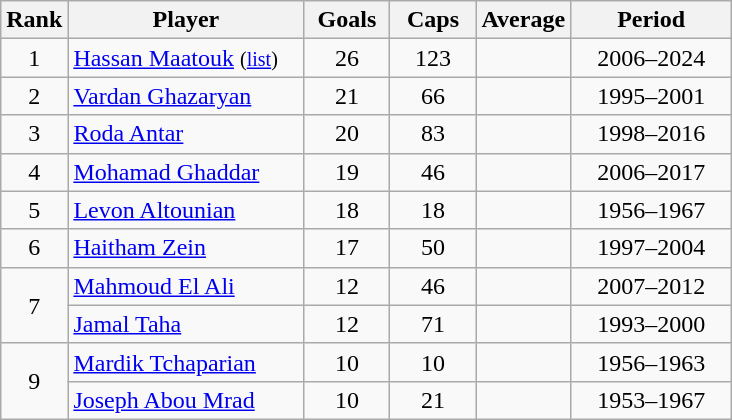<table class="wikitable sortable" style="text-align:center;">
<tr>
<th style="width:30px ;">Rank</th>
<th style="width:150px;">Player</th>
<th style="width:50px ;">Goals</th>
<th style="width:50px ;">Caps</th>
<th style="width:50px ;">Average</th>
<th style="width:100px ;">Period</th>
</tr>
<tr>
<td>1</td>
<td style="text-align:left"><a href='#'>Hassan Maatouk</a> <small>(<a href='#'>list</a>)</small></td>
<td>26</td>
<td>123</td>
<td></td>
<td>2006–2024</td>
</tr>
<tr>
<td>2</td>
<td style="text-align:left"><a href='#'>Vardan Ghazaryan</a></td>
<td>21</td>
<td>66</td>
<td></td>
<td>1995–2001</td>
</tr>
<tr>
<td>3</td>
<td style="text-align:left"><a href='#'>Roda Antar</a></td>
<td>20</td>
<td>83</td>
<td></td>
<td>1998–2016</td>
</tr>
<tr>
<td>4</td>
<td style="text-align:left;"><a href='#'>Mohamad Ghaddar</a></td>
<td>19</td>
<td>46</td>
<td></td>
<td>2006–2017</td>
</tr>
<tr>
<td>5</td>
<td style="text-align:left"><a href='#'>Levon Altounian</a></td>
<td>18</td>
<td>18</td>
<td></td>
<td>1956–1967</td>
</tr>
<tr>
<td>6</td>
<td style="text-align:left"><a href='#'>Haitham Zein</a></td>
<td>17</td>
<td>50</td>
<td></td>
<td>1997–2004</td>
</tr>
<tr>
<td rowspan="2">7</td>
<td style="text-align:left"><a href='#'>Mahmoud El Ali</a></td>
<td>12</td>
<td>46</td>
<td></td>
<td>2007–2012</td>
</tr>
<tr>
<td style="text-align:left"><a href='#'>Jamal Taha</a></td>
<td>12</td>
<td>71</td>
<td></td>
<td>1993–2000</td>
</tr>
<tr>
<td rowspan="2">9</td>
<td style="text-align:left"><a href='#'>Mardik Tchaparian</a></td>
<td>10</td>
<td>10</td>
<td></td>
<td>1956–1963</td>
</tr>
<tr>
<td style="text-align:left"><a href='#'>Joseph Abou Mrad</a></td>
<td>10</td>
<td>21</td>
<td></td>
<td>1953–1967</td>
</tr>
</table>
